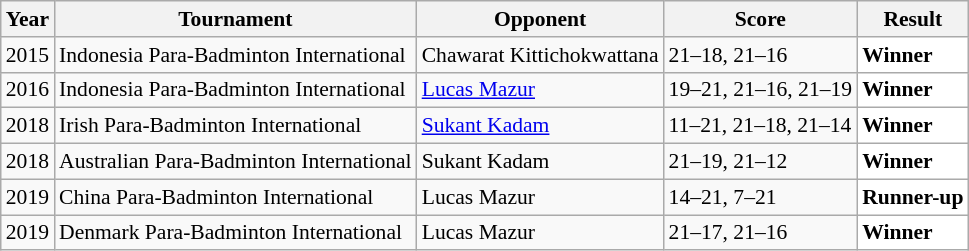<table class="sortable wikitable" style="font-size: 90%;">
<tr>
<th>Year</th>
<th>Tournament</th>
<th>Opponent</th>
<th>Score</th>
<th>Result</th>
</tr>
<tr>
<td align="center">2015</td>
<td align="left">Indonesia Para-Badminton International</td>
<td align="left"> Chawarat Kittichokwattana</td>
<td align="left">21–18, 21–16</td>
<td style="text-align:left; background:white"> <strong>Winner</strong></td>
</tr>
<tr>
<td align="center">2016</td>
<td align="left">Indonesia Para-Badminton International</td>
<td align="left"> <a href='#'>Lucas Mazur</a></td>
<td align="left">19–21, 21–16, 21–19</td>
<td style="text-align:left; background:white"> <strong>Winner</strong></td>
</tr>
<tr>
<td align="center">2018</td>
<td align="left">Irish Para-Badminton International</td>
<td align="left"> <a href='#'>Sukant Kadam</a></td>
<td align="left">11–21, 21–18, 21–14</td>
<td style="text-align:left; background:white"> <strong>Winner</strong></td>
</tr>
<tr>
<td align="center">2018</td>
<td align="left">Australian Para-Badminton International</td>
<td align="left"> Sukant Kadam</td>
<td align="left">21–19, 21–12</td>
<td style="text-align:left; background:white"> <strong>Winner</strong></td>
</tr>
<tr>
<td align="center">2019</td>
<td align="left">China Para-Badminton International</td>
<td align="left"> Lucas Mazur</td>
<td align="left">14–21, 7–21</td>
<td style="text-align:left; background:white"> <strong>Runner-up</strong></td>
</tr>
<tr>
<td align="center">2019</td>
<td align="left">Denmark Para-Badminton International</td>
<td align="left"> Lucas Mazur</td>
<td align="left">21–17, 21–16</td>
<td style="text-align:left; background:white"> <strong>Winner</strong></td>
</tr>
</table>
